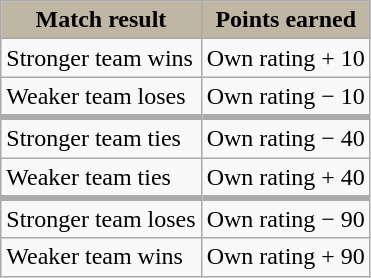<table class="wikitable">
<tr>
<th style="background: #BFB6A3;">Match result</th>
<th style="background: #BFB6A3;">Points earned</th>
</tr>
<tr>
<td>Stronger team wins</td>
<td>Own rating + 10</td>
</tr>
<tr>
<td>Weaker team loses</td>
<td>Own rating − 10</td>
</tr>
<tr>
<td style="border-width:4px 1px 1px 1px;border-style:solid;border-color:pale grey">Stronger team ties</td>
<td style="border-width:4px 1px 1px 1px;border-style:solid;border-color:pale grey">Own rating − 40</td>
</tr>
<tr>
<td>Weaker team ties</td>
<td>Own rating + 40</td>
</tr>
<tr>
<td style="border-width:4px 1px 1px 1px;border-style:solid;border-color:pale grey">Stronger team loses</td>
<td style="border-width:4px 1px 1px 1px;border-style:solid;border-color:pale grey">Own rating − 90</td>
</tr>
<tr>
<td>Weaker team wins</td>
<td>Own rating + 90</td>
</tr>
</table>
